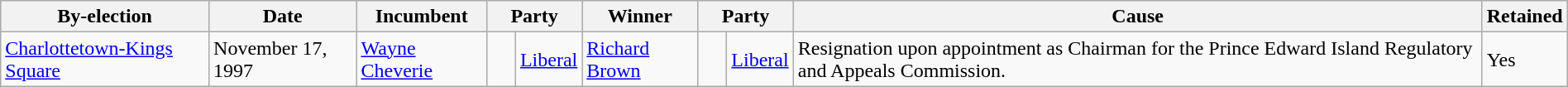<table class=wikitable style="width:100%">
<tr>
<th>By-election</th>
<th>Date</th>
<th>Incumbent</th>
<th colspan=2>Party</th>
<th>Winner</th>
<th colspan=2>Party</th>
<th>Cause</th>
<th>Retained</th>
</tr>
<tr>
<td><a href='#'>Charlottetown-Kings Square</a></td>
<td>November 17, 1997</td>
<td><a href='#'>Wayne Cheverie</a></td>
<td>    </td>
<td><a href='#'>Liberal</a></td>
<td><a href='#'>Richard Brown</a></td>
<td>    </td>
<td><a href='#'>Liberal</a></td>
<td>Resignation upon appointment as Chairman for the Prince Edward Island Regulatory and Appeals Commission.</td>
<td>Yes</td>
</tr>
</table>
